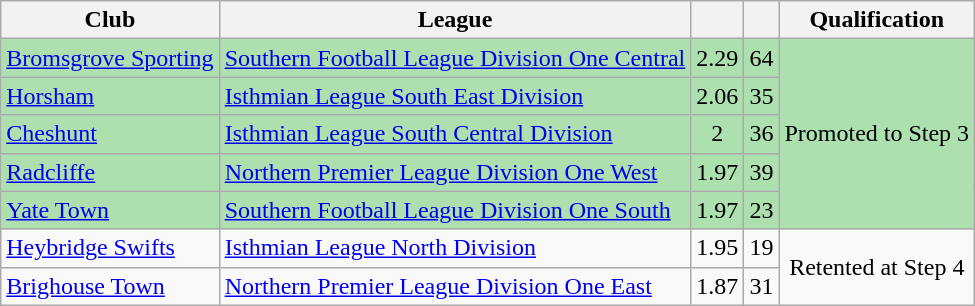<table class="wikitable" style="text-align:center">
<tr>
<th>Club</th>
<th>League</th>
<th></th>
<th></th>
<th>Qualification</th>
</tr>
<tr style="background:#ACE1AF;">
<td align="left"><a href='#'>Bromsgrove Sporting</a></td>
<td align="left"><a href='#'>Southern Football League Division One Central</a></td>
<td>2.29</td>
<td>64</td>
<td rowspan="5">Promoted to Step 3</td>
</tr>
<tr style="background:#ACE1AF;">
<td align="left"><a href='#'>Horsham</a></td>
<td align="left"><a href='#'>Isthmian League South East Division</a></td>
<td>2.06</td>
<td>35</td>
</tr>
<tr style="background:#ACE1AF;">
<td align="left"><a href='#'>Cheshunt</a></td>
<td align="left"><a href='#'>Isthmian League South Central Division</a></td>
<td>2</td>
<td>36</td>
</tr>
<tr style="background:#ACE1AF;">
<td align="left"><a href='#'>Radcliffe</a></td>
<td align="left"><a href='#'>Northern Premier League Division One West</a></td>
<td>1.97</td>
<td>39</td>
</tr>
<tr style="background:#ACE1AF;">
<td align="left"><a href='#'>Yate Town</a></td>
<td align="left"><a href='#'>Southern Football League Division One South</a></td>
<td>1.97</td>
<td>23</td>
</tr>
<tr>
<td align="left"><a href='#'>Heybridge Swifts</a></td>
<td align="left"><a href='#'>Isthmian League North Division</a></td>
<td>1.95</td>
<td>19</td>
<td rowspan="2">Retented at Step 4</td>
</tr>
<tr>
<td align="left"><a href='#'>Brighouse Town</a></td>
<td align="left"><a href='#'>Northern Premier League Division One East</a></td>
<td>1.87</td>
<td>31</td>
</tr>
</table>
